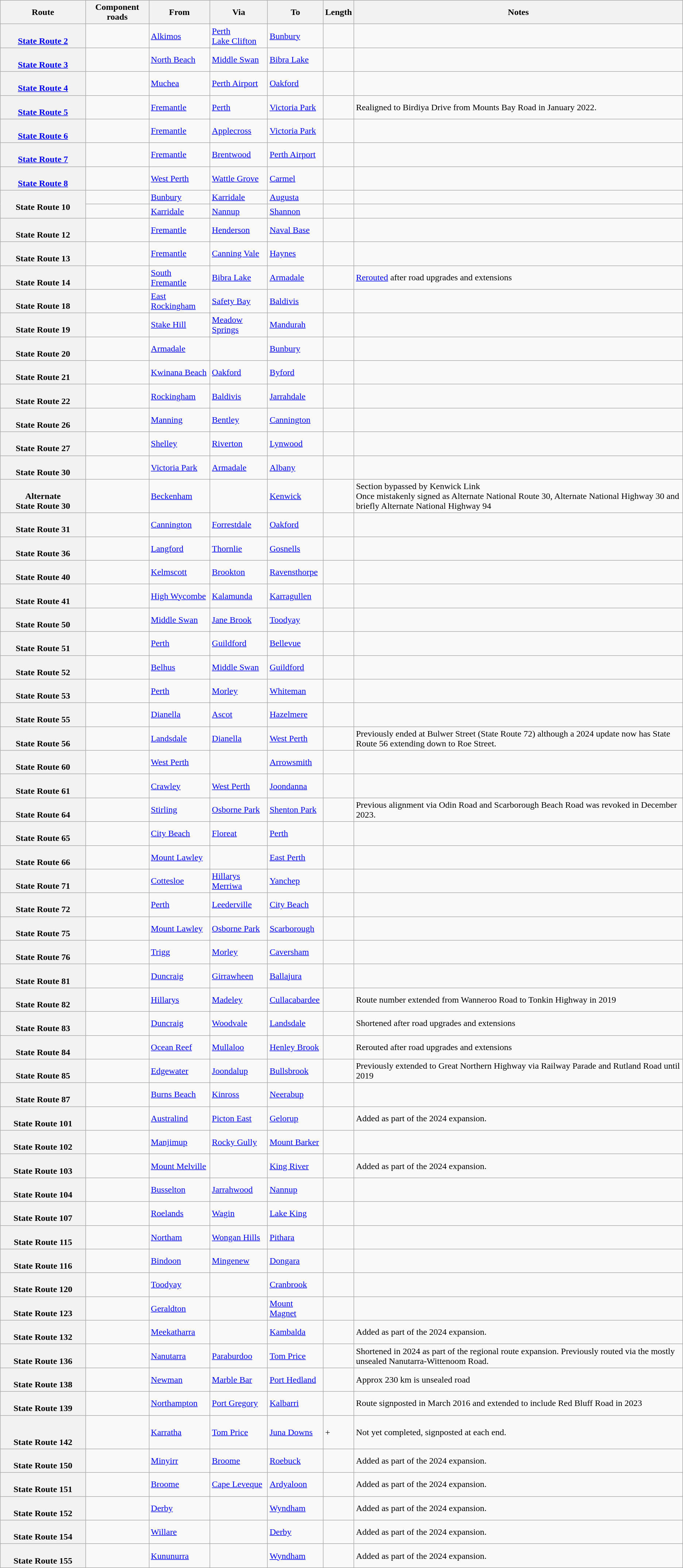<table class="wikitable">
<tr>
<th scope="col">Route</th>
<th scope="col">Component roads</th>
<th scope="col">From</th>
<th scope="col">Via</th>
<th scope="col">To</th>
<th scope="col">Length</th>
<th scope="col">Notes</th>
</tr>
<tr>
<th style="vertical-align:top; white-space:nowrap;"><br><a href='#'>State Route 2</a></th>
<td></td>
<td><a href='#'>Alkimos</a></td>
<td><a href='#'>Perth</a><br><a href='#'>Lake Clifton</a></td>
<td><a href='#'>Bunbury</a></td>
<td></td>
<td></td>
</tr>
<tr>
<th style="vertical-align:top; white-space:nowrap;"><br><a href='#'>State Route 3</a></th>
<td></td>
<td><a href='#'>North Beach</a></td>
<td><a href='#'>Middle Swan</a></td>
<td><a href='#'>Bibra Lake</a></td>
<td></td>
<td></td>
</tr>
<tr>
<th style="vertical-align:top; white-space:nowrap;"><br><a href='#'>State Route 4</a></th>
<td></td>
<td><a href='#'>Muchea</a></td>
<td><a href='#'>Perth Airport</a></td>
<td><a href='#'>Oakford</a></td>
<td></td>
<td></td>
</tr>
<tr>
<th style="vertical-align:top; white-space:nowrap;"><br><a href='#'>State Route 5</a></th>
<td></td>
<td><a href='#'>Fremantle</a></td>
<td><a href='#'>Perth</a></td>
<td><a href='#'>Victoria Park</a></td>
<td></td>
<td> Realigned to Birdiya Drive from Mounts Bay Road in January 2022.</td>
</tr>
<tr>
<th style="vertical-align:top; white-space:nowrap;"><br><a href='#'>State Route 6</a></th>
<td></td>
<td><a href='#'>Fremantle</a></td>
<td><a href='#'>Applecross</a></td>
<td><a href='#'>Victoria Park</a></td>
<td></td>
<td></td>
</tr>
<tr>
<th style="vertical-align:top; white-space:nowrap;"><br><a href='#'>State Route 7</a></th>
<td></td>
<td><a href='#'>Fremantle</a></td>
<td><a href='#'>Brentwood</a></td>
<td><a href='#'>Perth Airport</a></td>
<td></td>
<td></td>
</tr>
<tr>
<th style="vertical-align:top; white-space:nowrap;"><br><a href='#'>State Route 8</a></th>
<td></td>
<td><a href='#'>West Perth</a></td>
<td><a href='#'>Wattle Grove</a></td>
<td><a href='#'>Carmel</a></td>
<td></td>
<td></td>
</tr>
<tr>
<th rowspan=2 style="vertical-align:top; white-space:nowrap;"><br>State Route 10</th>
<td></td>
<td><a href='#'>Bunbury</a></td>
<td><a href='#'>Karridale</a></td>
<td><a href='#'>Augusta</a></td>
<td></td>
<td></td>
</tr>
<tr>
<td></td>
<td><a href='#'>Karridale</a></td>
<td><a href='#'>Nannup</a></td>
<td><a href='#'>Shannon</a></td>
<td></td>
<td></td>
</tr>
<tr>
<th style="vertical-align:top; white-space:nowrap;"><br>State Route 12</th>
<td></td>
<td><a href='#'>Fremantle</a></td>
<td><a href='#'>Henderson</a></td>
<td><a href='#'>Naval Base</a></td>
<td></td>
<td></td>
</tr>
<tr>
<th style="vertical-align:top; white-space:nowrap;"><br>State Route 13</th>
<td></td>
<td><a href='#'>Fremantle</a></td>
<td><a href='#'>Canning Vale</a></td>
<td><a href='#'>Haynes</a></td>
<td></td>
<td></td>
</tr>
<tr>
<th style="vertical-align:top; white-space:nowrap;"><br>State Route 14</th>
<td></td>
<td><a href='#'>South Fremantle</a></td>
<td><a href='#'>Bibra Lake</a></td>
<td><a href='#'>Armadale</a></td>
<td></td>
<td><a href='#'>Rerouted</a> after road upgrades and extensions</td>
</tr>
<tr>
<th style="vertical-align:top; white-space:nowrap;"><br>State Route 18</th>
<td></td>
<td><a href='#'>East Rockingham</a></td>
<td><a href='#'>Safety Bay</a></td>
<td><a href='#'>Baldivis</a></td>
<td></td>
<td></td>
</tr>
<tr>
<th style="vertical-align:top; white-space:nowrap;"><br>State Route 19</th>
<td></td>
<td><a href='#'>Stake Hill</a></td>
<td><a href='#'>Meadow Springs</a></td>
<td><a href='#'>Mandurah</a></td>
<td></td>
<td></td>
</tr>
<tr>
<th style="vertical-align:top; white-space:nowrap;"><br>State Route 20</th>
<td></td>
<td><a href='#'>Armadale</a></td>
<td></td>
<td><a href='#'>Bunbury</a></td>
<td></td>
<td></td>
</tr>
<tr>
<th style="vertical-align:top; white-space:nowrap;"><br>State Route 21</th>
<td></td>
<td><a href='#'>Kwinana Beach</a></td>
<td><a href='#'>Oakford</a></td>
<td><a href='#'>Byford</a></td>
<td></td>
<td></td>
</tr>
<tr>
<th style="vertical-align:top; white-space:nowrap;"><br>State Route 22</th>
<td></td>
<td><a href='#'>Rockingham</a></td>
<td><a href='#'>Baldivis</a></td>
<td><a href='#'>Jarrahdale</a></td>
<td></td>
<td></td>
</tr>
<tr>
<th style="vertical-align:top; white-space:nowrap;"><br>State Route 26</th>
<td></td>
<td><a href='#'>Manning</a></td>
<td><a href='#'>Bentley</a></td>
<td><a href='#'>Cannington</a></td>
<td></td>
<td></td>
</tr>
<tr>
<th style="vertical-align:top; white-space:nowrap;"><br>State Route 27</th>
<td></td>
<td><a href='#'>Shelley</a></td>
<td><a href='#'>Riverton</a></td>
<td><a href='#'>Lynwood</a></td>
<td></td>
<td></td>
</tr>
<tr>
<th style="vertical-align:top; white-space:nowrap;"><br>State Route 30</th>
<td></td>
<td><a href='#'>Victoria Park</a></td>
<td><a href='#'>Armadale</a></td>
<td><a href='#'>Albany</a></td>
<td></td>
<td></td>
</tr>
<tr>
<th style="vertical-align:top; white-space:nowrap;"><br>Alternate<wbr> State Route 30</th>
<td></td>
<td><a href='#'>Beckenham</a></td>
<td></td>
<td><a href='#'>Kenwick</a></td>
<td></td>
<td>Section bypassed by Kenwick Link<br>Once mistakenly signed as Alternate National Route 30, Alternate National Highway 30 and briefly Alternate National Highway 94</td>
</tr>
<tr>
<th style="vertical-align:top; white-space:nowrap;"><br>State Route 31</th>
<td></td>
<td><a href='#'>Cannington</a></td>
<td><a href='#'>Forrestdale</a></td>
<td><a href='#'>Oakford</a></td>
<td></td>
<td></td>
</tr>
<tr>
<th style="vertical-align:top; white-space:nowrap;"><br>State Route 36</th>
<td></td>
<td><a href='#'>Langford</a></td>
<td><a href='#'>Thornlie</a></td>
<td><a href='#'>Gosnells</a></td>
<td></td>
<td></td>
</tr>
<tr>
<th style="vertical-align:top; white-space:nowrap;"><br>State Route 40</th>
<td></td>
<td><a href='#'>Kelmscott</a></td>
<td><a href='#'>Brookton</a></td>
<td><a href='#'>Ravensthorpe</a></td>
<td></td>
<td></td>
</tr>
<tr>
<th style="vertical-align:top; white-space:nowrap;"><br>State Route 41</th>
<td></td>
<td><a href='#'>High Wycombe</a></td>
<td><a href='#'>Kalamunda</a></td>
<td><a href='#'>Karragullen</a></td>
<td></td>
<td></td>
</tr>
<tr>
<th style="vertical-align:top; white-space:nowrap;"><br>State Route 50</th>
<td></td>
<td><a href='#'>Middle Swan</a></td>
<td><a href='#'>Jane Brook</a></td>
<td><a href='#'>Toodyay</a></td>
<td></td>
<td></td>
</tr>
<tr>
<th style="vertical-align:top; white-space:nowrap;"><br>State Route 51</th>
<td></td>
<td><a href='#'>Perth</a></td>
<td><a href='#'>Guildford</a></td>
<td><a href='#'>Bellevue</a></td>
<td></td>
<td></td>
</tr>
<tr>
<th style="vertical-align:top; white-space:nowrap;"><br>State Route 52</th>
<td></td>
<td><a href='#'>Belhus</a></td>
<td><a href='#'>Middle Swan</a></td>
<td><a href='#'>Guildford</a></td>
<td></td>
<td></td>
</tr>
<tr>
<th style="vertical-align:top; white-space:nowrap;"><br>State Route 53</th>
<td></td>
<td><a href='#'>Perth</a></td>
<td><a href='#'>Morley</a></td>
<td><a href='#'>Whiteman</a></td>
<td></td>
<td></td>
</tr>
<tr>
<th style="vertical-align:top; white-space:nowrap;"><br>State Route 55</th>
<td></td>
<td><a href='#'>Dianella</a></td>
<td><a href='#'>Ascot</a></td>
<td><a href='#'>Hazelmere</a></td>
<td></td>
<td></td>
</tr>
<tr>
<th style="vertical-align:top; white-space:nowrap;"><br>State Route 56</th>
<td></td>
<td><a href='#'>Landsdale</a></td>
<td><a href='#'>Dianella</a></td>
<td><a href='#'>West Perth</a></td>
<td></td>
<td>Previously ended at Bulwer Street (State Route 72) although a 2024 update now has State Route 56 extending down to Roe Street.</td>
</tr>
<tr>
<th style="vertical-align:top; white-space:nowrap;"><br>State Route 60</th>
<td></td>
<td><a href='#'>West Perth</a></td>
<td></td>
<td><a href='#'>Arrowsmith</a></td>
<td></td>
<td></td>
</tr>
<tr>
<th style="vertical-align:top; white-space:nowrap;"><br>State Route 61</th>
<td></td>
<td><a href='#'>Crawley</a></td>
<td><a href='#'>West Perth</a></td>
<td><a href='#'>Joondanna</a></td>
<td></td>
<td></td>
</tr>
<tr>
<th style="vertical-align:top; white-space:nowrap;"><br>State Route 64</th>
<td></td>
<td><a href='#'>Stirling</a></td>
<td><a href='#'>Osborne Park</a></td>
<td><a href='#'>Shenton Park</a></td>
<td></td>
<td>Previous alignment via Odin Road and Scarborough Beach Road was revoked in December 2023.</td>
</tr>
<tr>
<th style="vertical-align:top; white-space:nowrap;"><br>State Route 65</th>
<td></td>
<td><a href='#'>City Beach</a></td>
<td><a href='#'>Floreat</a></td>
<td><a href='#'>Perth</a></td>
<td></td>
<td></td>
</tr>
<tr>
<th style="vertical-align:top; white-space:nowrap;"><br>State Route 66</th>
<td></td>
<td><a href='#'>Mount Lawley</a></td>
<td></td>
<td><a href='#'>East Perth</a></td>
<td></td>
<td></td>
</tr>
<tr>
<th style="vertical-align:top; white-space:nowrap;"><br>State Route 71</th>
<td></td>
<td><a href='#'>Cottesloe</a></td>
<td><a href='#'>Hillarys</a><br><a href='#'>Merriwa</a></td>
<td><a href='#'>Yanchep</a></td>
<td></td>
<td></td>
</tr>
<tr>
<th style="vertical-align:top; white-space:nowrap;"><br>State Route 72</th>
<td></td>
<td><a href='#'>Perth</a></td>
<td><a href='#'>Leederville</a></td>
<td><a href='#'>City Beach</a></td>
<td></td>
<td></td>
</tr>
<tr>
<th style="vertical-align:top; white-space:nowrap;"><br>State Route 75</th>
<td></td>
<td><a href='#'>Mount Lawley</a></td>
<td><a href='#'>Osborne Park</a></td>
<td><a href='#'>Scarborough</a></td>
<td></td>
<td></td>
</tr>
<tr>
<th style="vertical-align:top; white-space:nowrap;"><br>State Route 76</th>
<td></td>
<td><a href='#'>Trigg</a></td>
<td><a href='#'>Morley</a></td>
<td><a href='#'>Caversham</a></td>
<td></td>
<td></td>
</tr>
<tr>
<th style="vertical-align:top; white-space:nowrap;"><br>State Route 81</th>
<td></td>
<td><a href='#'>Duncraig</a></td>
<td><a href='#'>Girrawheen</a></td>
<td><a href='#'>Ballajura</a></td>
<td></td>
<td></td>
</tr>
<tr>
<th style="vertical-align:top; white-space:nowrap;"><br>State Route 82</th>
<td></td>
<td><a href='#'>Hillarys</a></td>
<td><a href='#'>Madeley</a></td>
<td><a href='#'>Cullacabardee</a></td>
<td></td>
<td>Route number extended from Wanneroo Road to Tonkin Highway in 2019</td>
</tr>
<tr>
<th style="vertical-align:top; white-space:nowrap;"><br>State Route 83</th>
<td></td>
<td><a href='#'>Duncraig</a></td>
<td><a href='#'>Woodvale</a></td>
<td><a href='#'>Landsdale</a></td>
<td></td>
<td>Shortened after road upgrades and extensions</td>
</tr>
<tr>
<th style="vertical-align:top; white-space:nowrap;"><br>State Route 84</th>
<td></td>
<td><a href='#'>Ocean Reef</a></td>
<td><a href='#'>Mullaloo</a></td>
<td><a href='#'>Henley Brook</a></td>
<td></td>
<td>Rerouted after road upgrades and extensions</td>
</tr>
<tr>
<th style="vertical-align:top; white-space:nowrap;"><br>State Route 85</th>
<td></td>
<td><a href='#'>Edgewater</a></td>
<td><a href='#'>Joondalup</a></td>
<td><a href='#'>Bullsbrook</a></td>
<td></td>
<td>Previously extended to Great Northern Highway via Railway Parade and Rutland Road until 2019</td>
</tr>
<tr>
<th style="vertical-align:top; white-space:nowrap;"><br>State Route 87</th>
<td></td>
<td><a href='#'>Burns Beach</a></td>
<td><a href='#'>Kinross</a></td>
<td><a href='#'>Neerabup</a></td>
<td></td>
<td></td>
</tr>
<tr>
<th style="vertical-align:top; white-space:nowrap;"><br>State Route 101</th>
<td></td>
<td><a href='#'>Australind</a></td>
<td><a href='#'>Picton East</a></td>
<td><a href='#'>Gelorup</a></td>
<td></td>
<td>Added as part of the 2024 expansion.</td>
</tr>
<tr>
<th style="vertical-align:top; white-space:nowrap;"><br>State Route 102</th>
<td></td>
<td><a href='#'>Manjimup</a></td>
<td><a href='#'>Rocky Gully</a></td>
<td><a href='#'>Mount Barker</a></td>
<td></td>
<td></td>
</tr>
<tr>
<th style="vertical-align:top; white-space:nowrap;"><br>State Route 103</th>
<td></td>
<td><a href='#'>Mount Melville</a></td>
<td></td>
<td><a href='#'>King River</a></td>
<td></td>
<td>Added as part of the 2024 expansion.</td>
</tr>
<tr>
<th style="vertical-align:top; white-space:nowrap;"><br>State Route 104</th>
<td></td>
<td><a href='#'>Busselton</a></td>
<td><a href='#'>Jarrahwood</a></td>
<td><a href='#'>Nannup</a></td>
<td></td>
<td></td>
</tr>
<tr>
<th style="vertical-align:top; white-space:nowrap;"><br>State Route 107</th>
<td></td>
<td><a href='#'>Roelands</a></td>
<td><a href='#'>Wagin</a></td>
<td><a href='#'>Lake King</a></td>
<td></td>
<td></td>
</tr>
<tr>
<th style="vertical-align:top; white-space:nowrap;"><br>State Route 115</th>
<td></td>
<td><a href='#'>Northam</a></td>
<td><a href='#'>Wongan Hills</a></td>
<td><a href='#'>Pithara</a></td>
<td></td>
<td></td>
</tr>
<tr>
<th style="vertical-align:top; white-space:nowrap;"><br>State Route 116</th>
<td></td>
<td><a href='#'>Bindoon</a></td>
<td><a href='#'>Mingenew</a></td>
<td><a href='#'>Dongara</a></td>
<td></td>
<td></td>
</tr>
<tr>
<th style="vertical-align:top; white-space:nowrap;"><br>State Route 120</th>
<td></td>
<td><a href='#'>Toodyay</a></td>
<td></td>
<td><a href='#'>Cranbrook</a></td>
<td></td>
<td></td>
</tr>
<tr>
<th style="vertical-align:top; white-space:nowrap;"><br>State Route 123</th>
<td></td>
<td><a href='#'>Geraldton</a></td>
<td></td>
<td><a href='#'>Mount Magnet</a></td>
<td></td>
<td></td>
</tr>
<tr>
<th style="vertical-align:top; white-space:nowrap;"><br>State Route 132</th>
<td></td>
<td><a href='#'>Meekatharra</a></td>
<td></td>
<td><a href='#'>Kambalda</a></td>
<td></td>
<td>Added as part of the 2024 expansion.</td>
</tr>
<tr>
<th style="vertical-align:top; white-space:nowrap;"><br>State Route 136</th>
<td></td>
<td><a href='#'>Nanutarra</a></td>
<td><a href='#'>Paraburdoo</a></td>
<td><a href='#'>Tom Price</a></td>
<td></td>
<td>Shortened in 2024 as part of the regional route expansion. Previously routed via the mostly unsealed Nanutarra-Wittenoom Road.</td>
</tr>
<tr>
<th style="vertical-align:top; white-space:nowrap;"><br>State Route 138</th>
<td></td>
<td><a href='#'>Newman</a></td>
<td><a href='#'>Marble Bar</a></td>
<td><a href='#'>Port Hedland</a></td>
<td></td>
<td>Approx 230 km is unsealed road</td>
</tr>
<tr>
<th style="vertical-align:top; white-space:nowrap;"><br>State Route 139</th>
<td></td>
<td><a href='#'>Northampton</a></td>
<td><a href='#'>Port Gregory</a></td>
<td><a href='#'>Kalbarri</a></td>
<td></td>
<td>Route signposted in March 2016 and extended to include Red Bluff Road in 2023</td>
</tr>
<tr>
<th style="vertical-align:top; white-space:nowrap;"><br>
<br>State Route 142</th>
<td></td>
<td><a href='#'>Karratha</a></td>
<td><a href='#'>Tom Price</a></td>
<td><a href='#'>Juna Downs</a></td>
<td> + </td>
<td>Not yet completed, signposted at each end.</td>
</tr>
<tr>
<th style="vertical-align:top; white-space:nowrap;"><br>State Route 150</th>
<td></td>
<td><a href='#'>Minyirr</a></td>
<td><a href='#'>Broome</a></td>
<td><a href='#'>Roebuck</a></td>
<td></td>
<td>Added as part of the 2024 expansion.</td>
</tr>
<tr>
<th style="vertical-align:top; white-space:nowrap;"><br>State Route 151</th>
<td></td>
<td><a href='#'>Broome</a></td>
<td><a href='#'>Cape Leveque</a></td>
<td><a href='#'>Ardyaloon</a></td>
<td></td>
<td>Added as part of the 2024 expansion.</td>
</tr>
<tr>
<th style="vertical-align:top; white-space:nowrap;"><br>State Route 152</th>
<td></td>
<td><a href='#'>Derby</a></td>
<td></td>
<td><a href='#'>Wyndham</a></td>
<td></td>
<td>Added as part of the 2024 expansion.</td>
</tr>
<tr>
<th style="vertical-align:top; white-space:nowrap;"><br>State Route 154</th>
<td></td>
<td><a href='#'>Willare</a></td>
<td></td>
<td><a href='#'>Derby</a></td>
<td></td>
<td>Added as part of the 2024 expansion.</td>
</tr>
<tr>
<th style="vertical-align:top; white-space:nowrap;"><br>State Route 155</th>
<td></td>
<td><a href='#'>Kununurra</a></td>
<td></td>
<td><a href='#'>Wyndham</a></td>
<td></td>
<td>Added as part of the 2024 expansion.</td>
</tr>
</table>
